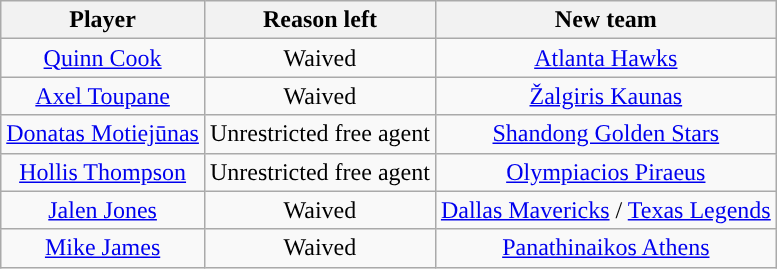<table class="wikitable sortable sortable">
<tr>
<th>Player</th>
<th>Reason left</th>
<th>New team</th>
</tr>
<tr style="text-align: center">
<td><a href='#'>Quinn Cook</a></td>
<td>Waived</td>
<td><a href='#'>Atlanta Hawks</a></td>
</tr>
<tr style="text-align: center">
<td><a href='#'>Axel Toupane</a></td>
<td>Waived</td>
<td> <a href='#'>Žalgiris Kaunas</a></td>
</tr>
<tr style="text-align:center">
<td><a href='#'>Donatas Motiejūnas</a></td>
<td>Unrestricted free agent</td>
<td> <a href='#'>Shandong Golden Stars</a></td>
</tr>
<tr style="text-align:center">
<td><a href='#'>Hollis Thompson</a></td>
<td>Unrestricted free agent</td>
<td> <a href='#'>Olympiacios Piraeus</a></td>
</tr>
<tr style="text-align:center">
<td><a href='#'>Jalen Jones</a></td>
<td>Waived</td>
<td><a href='#'>Dallas Mavericks</a> / <a href='#'>Texas Legends</a></td>
</tr>
<tr style="text-align:center">
<td><a href='#'>Mike James</a></td>
<td>Waived</td>
<td> <a href='#'>Panathinaikos Athens</a></td>
</tr>
</table>
